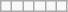<table class="wikitable letters-lo">
<tr>
<td></td>
<td></td>
<td></td>
<td></td>
<td></td>
<td></td>
</tr>
</table>
